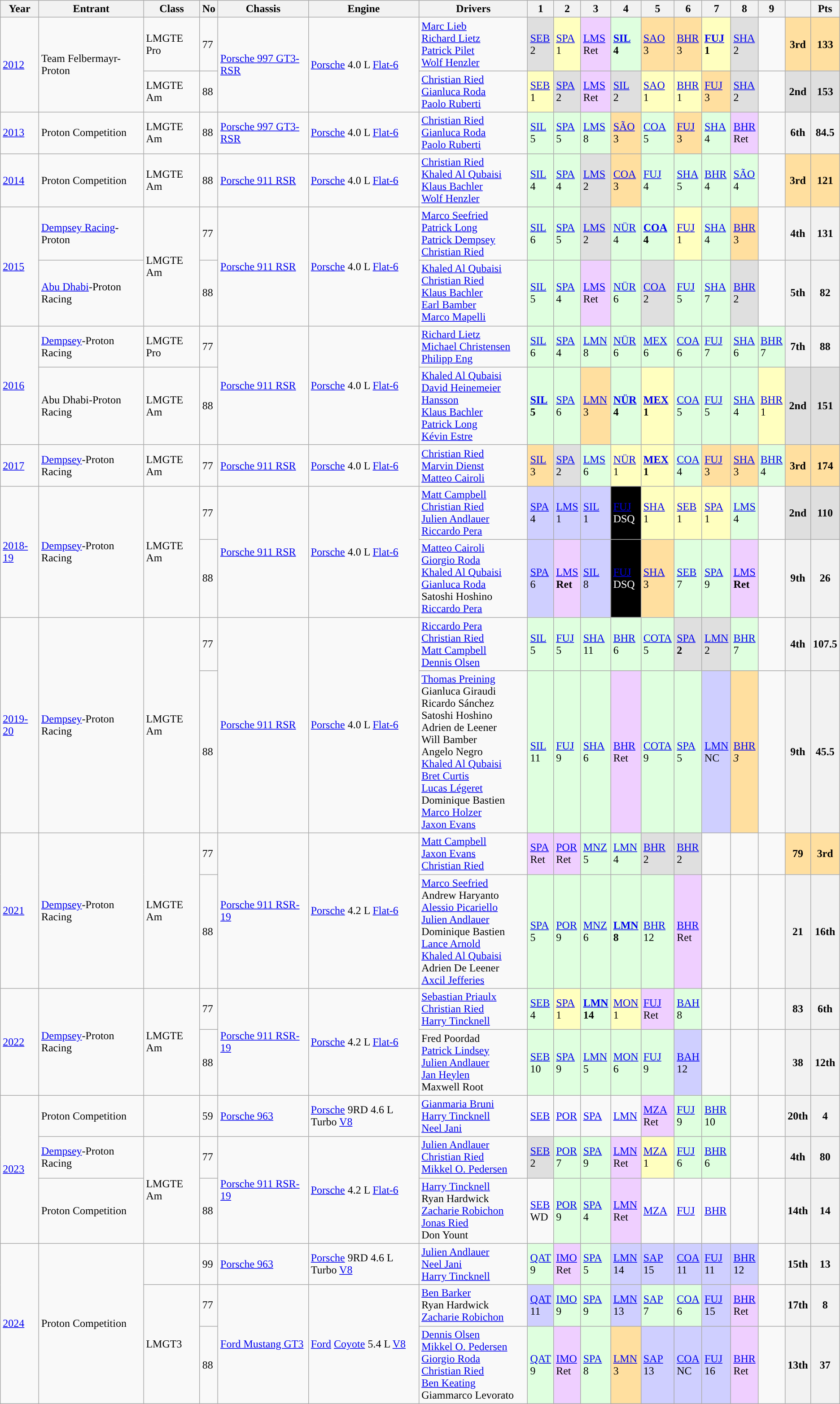<table class="wikitable" text-align:center">
<tr>
<th>Year</th>
<th>Entrant</th>
<th>Class</th>
<th>No</th>
<th>Chassis</th>
<th>Engine</th>
<th>Drivers</th>
<th>1</th>
<th>2</th>
<th>3</th>
<th>4</th>
<th>5</th>
<th>6</th>
<th>7</th>
<th>8</th>
<th>9</th>
<th></th>
<th>Pts</th>
</tr>
<tr>
<td rowspan="2"><a href='#'>2012</a></td>
<td rowspan="2"> Team Felbermayr-Proton</td>
<td>LMGTE Pro</td>
<td>77</td>
<td rowspan="2"><a href='#'>Porsche 997 GT3-RSR</a></td>
<td rowspan="2"><a href='#'>Porsche</a> 4.0 L <a href='#'>Flat-6</a></td>
<td> <a href='#'>Marc Lieb</a><br> <a href='#'>Richard Lietz</a><br> <a href='#'>Patrick Pilet</a><br> <a href='#'>Wolf Henzler</a></td>
<td style="background:#DFDFDF;”"><a href='#'>SEB</a><br>2</td>
<td style="background:#FFFFBF;”"><a href='#'>SPA</a><br>1</td>
<td style="background:#EFCFFF;"><a href='#'>LMS</a><br>Ret</td>
<td style="background:#DFFFDF;"><strong><a href='#'>SIL</a><br>4</strong></td>
<td style="background:#FFDF9F;”"><a href='#'>SAO</a><br>3</td>
<td style="background:#FFDF9F;”"><a href='#'>BHR</a><br>3</td>
<td style="background:#FFFFBF;”"><strong><a href='#'>FUJ</a><br>1</strong></td>
<td style="background:#DFDFDF;”"><a href='#'>SHA</a><br>2</td>
<td></td>
<th style="background:#FFDF9F;”">3rd</th>
<th style="background:#FFDF9F;”">133</th>
</tr>
<tr>
<td>LMGTE Am</td>
<td>88</td>
<td> <a href='#'>Christian Ried</a><br> <a href='#'>Gianluca Roda</a><br> <a href='#'>Paolo Ruberti</a></td>
<td style="background:#FFFFBF;”"><a href='#'>SEB</a><br>1</td>
<td style="background:#DFDFDF;”"><a href='#'>SPA</a><br>2</td>
<td style="background:#EFCFFF;"><a href='#'>LMS</a><br>Ret</td>
<td style="background:#DFDFDF;”"><a href='#'>SIL</a><br>2</td>
<td style="background:#FFFFBF;”"><a href='#'>SAO</a><br>1</td>
<td style="background:#FFFFBF;”"><a href='#'>BHR</a><br>1</td>
<td style="background:#FFDF9F;”"><a href='#'>FUJ</a><br>3</td>
<td style="background:#DFDFDF;”"><a href='#'>SHA</a><br>2</td>
<td></td>
<th style="background:#DFDFDF;”">2nd</th>
<th style="background:#DFDFDF;”">153</th>
</tr>
<tr>
<td><a href='#'>2013</a></td>
<td> Proton Competition</td>
<td>LMGTE Am</td>
<td>88</td>
<td><a href='#'>Porsche 997 GT3-RSR</a></td>
<td><a href='#'>Porsche</a> 4.0 L <a href='#'>Flat-6</a></td>
<td> <a href='#'>Christian Ried</a><br> <a href='#'>Gianluca Roda</a><br> <a href='#'>Paolo Ruberti</a></td>
<td style="background:#DFFFDF;"><a href='#'>SIL</a><br>5</td>
<td style="background:#DFFFDF;"><a href='#'>SPA</a><br>5</td>
<td style="background:#DFFFDF;"><a href='#'>LMS</a><br>8</td>
<td style="background:#FFDF9F;”"><a href='#'>SÃO</a><br>3</td>
<td style="background:#DFFFDF;"><a href='#'>COA</a><br>5</td>
<td style="background:#FFDF9F;”"><a href='#'>FUJ</a><br>3</td>
<td style="background:#DFFFDF;"><a href='#'>SHA</a><br>4</td>
<td style="background:#EFCFFF;"><a href='#'>BHR</a><br>Ret</td>
<td></td>
<th>6th</th>
<th>84.5</th>
</tr>
<tr>
<td><a href='#'>2014</a></td>
<td> Proton Competition</td>
<td>LMGTE Am</td>
<td>88</td>
<td><a href='#'>Porsche 911 RSR</a></td>
<td><a href='#'>Porsche</a> 4.0 L <a href='#'>Flat-6</a></td>
<td> <a href='#'>Christian Ried</a><br> <a href='#'>Khaled Al Qubaisi</a><br> <a href='#'>Klaus Bachler</a><br> <a href='#'>Wolf Henzler</a></td>
<td style="background:#DFFFDF;"><a href='#'>SIL</a><br>4</td>
<td style="background:#DFFFDF;"><a href='#'>SPA</a><br>4</td>
<td style="background:#DFDFDF;”"><a href='#'>LMS</a><br>2</td>
<td style="background:#FFDF9F;"><a href='#'>COA</a><br>3</td>
<td style="background:#DFFFDF;"><a href='#'>FUJ</a><br>4</td>
<td style="background:#DFFFDF;"><a href='#'>SHA</a><br>5</td>
<td style="background:#DFFFDF;"><a href='#'>BHR</a><br>4</td>
<td style="background:#DFFFDF;"><a href='#'>SÃO</a><br>4</td>
<td></td>
<th style="background:#FFDF9F;”">3rd</th>
<th style="background:#FFDF9F;”">121</th>
</tr>
<tr>
<td rowspan="2"><a href='#'>2015</a></td>
<td> <a href='#'>Dempsey Racing</a>-Proton</td>
<td rowspan="2">LMGTE Am</td>
<td>77</td>
<td rowspan="2"><a href='#'>Porsche 911 RSR</a></td>
<td rowspan="2"><a href='#'>Porsche</a> 4.0 L <a href='#'>Flat-6</a></td>
<td> <a href='#'>Marco Seefried</a><br> <a href='#'>Patrick Long</a><br> <a href='#'>Patrick Dempsey</a><br> <a href='#'>Christian Ried</a></td>
<td style="background:#DFFFDF;"><a href='#'>SIL</a><br>6</td>
<td style="background:#DFFFDF;"><a href='#'>SPA</a><br>5</td>
<td style="background:#DFDFDF;”"><a href='#'>LMS</a><br>2</td>
<td style="background:#DFFFDF;"><a href='#'>NÜR</a><br>4</td>
<td style="background:#DFFFDF;"><strong><a href='#'>COA</a><br>4</strong></td>
<td style="background:#FFFFBF;”"><a href='#'>FUJ</a><br>1</td>
<td style="background:#DFFFDF;"><a href='#'>SHA</a><br>4</td>
<td style="background:#FFDF9F;”"><a href='#'>BHR</a><br>3</td>
<td></td>
<th>4th</th>
<th>131</th>
</tr>
<tr>
<td> <a href='#'>Abu Dhabi</a>-Proton Racing</td>
<td>88</td>
<td> <a href='#'>Khaled Al Qubaisi</a><br> <a href='#'>Christian Ried</a><br> <a href='#'>Klaus Bachler</a><br> <a href='#'>Earl Bamber</a><br> <a href='#'>Marco Mapelli</a></td>
<td style="background:#DFFFDF;"><a href='#'>SIL</a><br>5</td>
<td style="background:#DFFFDF;"><a href='#'>SPA</a><br>4</td>
<td style="background:#EFCFFF;"><a href='#'>LMS</a><br>Ret</td>
<td style="background:#DFFFDF;"><a href='#'>NÜR</a><br>6</td>
<td style="background:#DFDFDF;”"><a href='#'>COA</a><br>2</td>
<td style="background:#DFFFDF;"><a href='#'>FUJ</a><br>5</td>
<td style="background:#DFFFDF;"><a href='#'>SHA</a><br>7</td>
<td style="background:#DFDFDF;”"><a href='#'>BHR</a><br>2</td>
<td></td>
<th>5th</th>
<th>82</th>
</tr>
<tr>
<td rowspan="2"><a href='#'>2016</a></td>
<td> <a href='#'>Dempsey</a>-Proton Racing</td>
<td>LMGTE Pro</td>
<td>77</td>
<td rowspan="2"><a href='#'>Porsche 911 RSR</a></td>
<td rowspan="2"><a href='#'>Porsche</a> 4.0 L <a href='#'>Flat-6</a></td>
<td> <a href='#'>Richard Lietz</a><br> <a href='#'>Michael Christensen</a><br> <a href='#'>Philipp Eng</a></td>
<td style="background:#DFFFDF;"><a href='#'>SIL</a><br>6</td>
<td style="background:#DFFFDF;"><a href='#'>SPA</a><br>4</td>
<td style="background:#DFFFDF;"><a href='#'>LMN</a><br>8</td>
<td style="background:#DFFFDF;"><a href='#'>NÜR</a><br>6</td>
<td style="background:#DFFFDF;"><a href='#'>MEX</a><br>6</td>
<td style="background:#DFFFDF;"><a href='#'>COA</a><br>6</td>
<td style="background:#DFFFDF;"><a href='#'>FUJ</a><br>7</td>
<td style="background:#DFFFDF;"><a href='#'>SHA</a><br>6</td>
<td style="background:#DFFFDF;"><a href='#'>BHR</a><br>7</td>
<th>7th</th>
<th>88</th>
</tr>
<tr>
<td> Abu Dhabi-Proton Racing</td>
<td>LMGTE Am</td>
<td>88</td>
<td> <a href='#'>Khaled Al Qubaisi</a><br> <a href='#'>David Heinemeier Hansson</a><br> <a href='#'>Klaus Bachler</a><br> <a href='#'>Patrick Long</a><br> <a href='#'>Kévin Estre</a></td>
<td style="background:#DFFFDF;"><strong><a href='#'>SIL</a><br>5</strong></td>
<td style="background:#DFFFDF;"><a href='#'>SPA</a><br>6</td>
<td style="background:#FFDF9F;”"><a href='#'>LMN</a><br>3</td>
<td style="background:#DFFFDF;"><strong><a href='#'>NÜR</a><br>4</strong></td>
<td style="background:#FFFFBF;”"><strong><a href='#'>MEX</a><br>1</strong></td>
<td style="background:#DFFFDF;"><a href='#'>COA</a><br>5</td>
<td style="background:#DFFFDF;"><a href='#'>FUJ</a><br>5</td>
<td style="background:#DFFFDF;"><a href='#'>SHA</a><br>4</td>
<td style="background:#FFFFBF;”"><a href='#'>BHR</a><br>1</td>
<th style="background:#DFDFDF;”">2nd</th>
<th style="background:#DFDFDF;”">151</th>
</tr>
<tr>
<td><a href='#'>2017</a></td>
<td> <a href='#'>Dempsey</a>-Proton Racing</td>
<td>LMGTE Am</td>
<td>77</td>
<td><a href='#'>Porsche 911 RSR</a></td>
<td><a href='#'>Porsche</a> 4.0 L <a href='#'>Flat-6</a></td>
<td> <a href='#'>Christian Ried</a><br> <a href='#'>Marvin Dienst</a><br> <a href='#'>Matteo Cairoli</a></td>
<td style="background:#FFDF9F;”"><a href='#'>SIL</a><br>3</td>
<td style="background:#DFDFDF;”"><a href='#'>SPA</a><br>2</td>
<td style="background:#DFFFDF;"><a href='#'>LMS</a><br>6</td>
<td style="background:#FFFFBF;”"><a href='#'>NÜR</a><br>1</td>
<td style="background:#FFFFBF;”"><strong><a href='#'>MEX</a><br>1</strong></td>
<td style="background:#DFFFDF;"><a href='#'>COA</a><br>4</td>
<td style="background:#FFDF9F;”"><a href='#'>FUJ</a><br>3</td>
<td style="background:#FFDF9F;”"><a href='#'>SHA</a><br>3</td>
<td style="background:#DFFFDF;"><a href='#'>BHR</a><br>4</td>
<th style="background:#FFDF9F;”">3rd</th>
<th style="background:#FFDF9F;”">174</th>
</tr>
<tr>
<td rowspan="2"><a href='#'>2018-19</a></td>
<td rowspan="2"> <a href='#'>Dempsey</a>-Proton Racing</td>
<td rowspan="2">LMGTE Am</td>
<td>77</td>
<td rowspan="2"><a href='#'>Porsche 911 RSR</a></td>
<td rowspan="2"><a href='#'>Porsche</a> 4.0 L <a href='#'>Flat-6</a></td>
<td> <a href='#'>Matt Campbell</a><br> <a href='#'>Christian Ried</a><br> <a href='#'>Julien Andlauer</a><br> <a href='#'>Riccardo Pera</a></td>
<td style="background:#CFCFFF;"><a href='#'>SPA</a><br>4</td>
<td style="background:#CFCFFF;"><a href='#'>LMS</a><br>1</td>
<td style="background:#CFCFFF;"><a href='#'>SIL</a><br>1</td>
<td style="background-color:#000000; color:white"><a href='#'>FUJ</a><br>DSQ</td>
<td style="background:#FFFFBF;"><a href='#'>SHA</a><br>1</td>
<td style="background:#FFFFBF;"><a href='#'>SEB</a><br>1</td>
<td style="background:#FFFFBF;"><a href='#'>SPA</a><br>1</td>
<td style="background:#DFFFDF;"><a href='#'>LMS</a><br>4</td>
<td></td>
<th style="background:#DFDFDF;”">2nd</th>
<th style="background:#DFDFDF;”">110</th>
</tr>
<tr>
<td>88</td>
<td> <a href='#'>Matteo Cairoli</a><br> <a href='#'>Giorgio Roda</a><br> <a href='#'>Khaled Al Qubaisi</a><br> <a href='#'>Gianluca Roda</a><br> Satoshi Hoshino<br> <a href='#'>Riccardo Pera</a></td>
<td style="background:#CFCFFF;"><a href='#'>SPA</a><br>6</td>
<td style="background:#EFCFFF;"><a href='#'>LMS</a><br><strong>Ret</strong></td>
<td style="background:#CFCFFF;"><a href='#'>SIL</a><br>8</td>
<td style="background-color:#000000; color:white"><a href='#'>FUJ</a><br>DSQ</td>
<td style="background:#FFDF9F;"><a href='#'>SHA</a><br>3</td>
<td style="background:#DFFFDF;"><a href='#'>SEB</a><br>7</td>
<td style="background:#DFFFDF;"><a href='#'>SPA</a><br>9</td>
<td style="background:#EFCFFF;"><a href='#'>LMS</a><br><strong>Ret</strong></td>
<td></td>
<th>9th</th>
<th>26</th>
</tr>
<tr>
<td rowspan="2"><a href='#'>2019-20</a></td>
<td rowspan="2"> <a href='#'>Dempsey</a>-Proton Racing</td>
<td rowspan="2">LMGTE Am</td>
<td>77</td>
<td rowspan="2"><a href='#'>Porsche 911 RSR</a></td>
<td rowspan="2"><a href='#'>Porsche</a> 4.0 L <a href='#'>Flat-6</a></td>
<td> <a href='#'>Riccardo Pera</a><br> <a href='#'>Christian Ried</a><br> <a href='#'>Matt Campbell</a><br> <a href='#'>Dennis Olsen</a></td>
<td style="background:#DFFFDF;"><a href='#'>SIL</a><br>5</td>
<td style="background:#DFFFDF;"><a href='#'>FUJ</a><br>5</td>
<td style="background:#DFFFDF;"><a href='#'>SHA</a><br>11</td>
<td style="background:#DFFFDF;"><a href='#'>BHR</a><br>6</td>
<td style="background:#dfffdf;"><a href='#'>COTA</a><br>5</td>
<td style="background:#DFDFDF;"><a href='#'>SPA</a><br><strong>2</strong></td>
<td style="background:#DFDFDF;"><a href='#'>LMN</a><br>2</td>
<td style="background:#DFFFDF;"><a href='#'>BHR</a><br>7</td>
<td></td>
<th>4th</th>
<th>107.5</th>
</tr>
<tr>
<td>88</td>
<td> <a href='#'>Thomas Preining</a><br> Gianluca Giraudi<br> Ricardo Sánchez<br> Satoshi Hoshino<br> Adrien de Leener<br> Will Bamber<br> Angelo Negro<br> <a href='#'>Khaled Al Qubaisi</a><br> <a href='#'>Bret Curtis</a><br> <a href='#'>Lucas Légeret</a><br> Dominique Bastien<br> <a href='#'>Marco Holzer</a><br> <a href='#'>Jaxon Evans</a></td>
<td style="background:#dfffdf;"><a href='#'>SIL</a><br>11</td>
<td style="background:#dfffdf;"><a href='#'>FUJ</a><br>9</td>
<td style="background:#dfffdf;"><a href='#'>SHA</a><br>6</td>
<td style="background:#EFCFFF;"><a href='#'>BHR</a><br>Ret</td>
<td style="background:#dfffdf;"><a href='#'>COTA</a><br>9</td>
<td style="background:#dfffdf;"><a href='#'>SPA</a><br>5</td>
<td style="background:#CFCFFF;"><a href='#'>LMN</a><br>NC</td>
<td style="background:#FFDF9F;"><a href='#'>BHR</a><br><em>3</em></td>
<td></td>
<th>9th</th>
<th>45.5</th>
</tr>
<tr>
<td rowspan="2"><a href='#'>2021</a></td>
<td rowspan="2"> <a href='#'>Dempsey</a>-Proton Racing</td>
<td rowspan="2">LMGTE Am</td>
<td>77</td>
<td rowspan="2"><a href='#'>Porsche 911 RSR-19</a></td>
<td rowspan="2"><a href='#'>Porsche</a> 4.2 L <a href='#'>Flat-6</a></td>
<td> <a href='#'>Matt Campbell</a><br> <a href='#'>Jaxon Evans</a><br> <a href='#'>Christian Ried</a></td>
<td style="background:#efcfff;"><a href='#'>SPA</a><br>Ret</td>
<td style="background:#efcfff;"><a href='#'>POR</a><br>Ret</td>
<td style="background:#dfffdf;"><a href='#'>MNZ</a><br>5</td>
<td style="background:#dfffdf;"><a href='#'>LMN</a><br>4</td>
<td style="background:#dfdfdf;"><a href='#'>BHR</a><br>2</td>
<td style="background:#dfdfdf;"><a href='#'>BHR</a><br>2</td>
<td></td>
<td></td>
<td></td>
<th style="background:#ffdf9f;">79</th>
<th style="background:#ffdf9f;">3rd</th>
</tr>
<tr>
<td>88</td>
<td> <a href='#'>Marco Seefried</a><br> Andrew Haryanto<br> <a href='#'>Alessio Picariello</a><br> <a href='#'>Julien Andlauer</a><br> Dominique Bastien<br> <a href='#'>Lance Arnold</a><br> <a href='#'>Khaled Al Qubaisi</a><br> Adrien De Leener<br> <a href='#'>Axcil Jefferies</a></td>
<td style="background:#dfffdf;"><a href='#'>SPA</a><br>5</td>
<td style="background:#dfffdf;"><a href='#'>POR</a><br>9</td>
<td style="background:#dfffdf;"><a href='#'>MNZ</a><br>6</td>
<td style="background:#dfffdf;"><strong><a href='#'>LMN</a><br>8</strong></td>
<td style="background:#dfffdf;"><a href='#'>BHR</a><br>12</td>
<td style="background:#efcfff;"><a href='#'>BHR</a><br>Ret</td>
<td></td>
<td></td>
<td></td>
<th>21</th>
<th>16th</th>
</tr>
<tr>
<td rowspan="2"><a href='#'>2022</a></td>
<td rowspan="2"> <a href='#'>Dempsey</a>-Proton Racing</td>
<td rowspan="2">LMGTE Am</td>
<td>77</td>
<td rowspan="2"><a href='#'>Porsche 911 RSR-19</a></td>
<td rowspan="2"><a href='#'>Porsche</a> 4.2 L <a href='#'>Flat-6</a></td>
<td> <a href='#'>Sebastian Priaulx</a><br> <a href='#'>Christian Ried</a><br> <a href='#'>Harry Tincknell</a></td>
<td style="background:#dfffdf;"><a href='#'>SEB</a><br>4</td>
<td style="background:#ffffbf;"><a href='#'>SPA</a><br>1</td>
<td style="background:#dfffdf;"><strong><a href='#'>LMN</a><br>14</strong></td>
<td style="background:#ffffbf;"><a href='#'>MON</a><br>1</td>
<td style="background:#efcfff;"><a href='#'>FUJ</a><br>Ret</td>
<td style="background:#dfffdf;"><a href='#'>BAH</a><br>8</td>
<td></td>
<td></td>
<td></td>
<th>83</th>
<th>6th</th>
</tr>
<tr>
<td>88</td>
<td> Fred Poordad<br> <a href='#'>Patrick Lindsey</a><br> <a href='#'>Julien Andlauer</a><br> <a href='#'>Jan Heylen</a><br> Maxwell Root</td>
<td style="background:#dfffdf;"><a href='#'>SEB</a><br>10</td>
<td style="background:#dfffdf;"><a href='#'>SPA</a><br>9</td>
<td style="background:#dfffdf;"><a href='#'>LMN</a><br>5</td>
<td style="background:#dfffdf;"><a href='#'>MON</a><br>6</td>
<td style="background:#dfffdf;"><a href='#'>FUJ</a><br>9</td>
<td style="background:#cfcfff;"><a href='#'>BAH</a><br>12</td>
<td></td>
<td></td>
<td></td>
<th>38</th>
<th>12th</th>
</tr>
<tr>
<td rowspan="3"><a href='#'>2023</a></td>
<td> Proton Competition</td>
<td></td>
<td>59</td>
<td><a href='#'>Porsche 963</a></td>
<td><a href='#'>Porsche</a> 9RD 4.6 L Turbo <a href='#'>V8</a></td>
<td> <a href='#'>Gianmaria Bruni</a><br> <a href='#'>Harry Tincknell</a><br> <a href='#'>Neel Jani</a></td>
<td style="background:#;”"><a href='#'>SEB</a></td>
<td style="background:#;”"><a href='#'>POR</a></td>
<td style="background:#;”"><a href='#'>SPA</a></td>
<td style="background:#;”"><a href='#'>LMN</a></td>
<td style="background:#EFCFFF;"><a href='#'>MZA</a><br>Ret</td>
<td style="background:#DFFFDF;"><a href='#'>FUJ</a><br>9</td>
<td style="background:#DFFFDF;”"><a href='#'>BHR</a><br>10</td>
<td></td>
<td></td>
<th>20th</th>
<th>4</th>
</tr>
<tr>
<td> <a href='#'>Dempsey</a>-Proton Racing</td>
<td rowspan="2">LMGTE Am</td>
<td>77</td>
<td rowspan="2"><a href='#'>Porsche 911 RSR-19</a></td>
<td rowspan="2"><a href='#'>Porsche</a> 4.2 L <a href='#'>Flat-6</a></td>
<td> <a href='#'>Julien Andlauer</a><br> <a href='#'>Christian Ried</a><br> <a href='#'>Mikkel O. Pedersen</a></td>
<td style="background:#DFDFDF;”"><a href='#'>SEB</a><br>2</td>
<td style="background:#DFFFDF;"><a href='#'>POR</a><br>7</td>
<td style="background:#DFFFDF;"><a href='#'>SPA</a><br>9</td>
<td style="background:#EFCFFF;"><a href='#'>LMN</a><br>Ret</td>
<td style="background:#FFFFBF;”"><a href='#'>MZA</a><br>1</td>
<td style="background:#DFFFDF;"><a href='#'>FUJ</a><br>6</td>
<td style="background:#DFFFDF;"><a href='#'>BHR</a><br>6</td>
<td></td>
<td></td>
<th>4th</th>
<th>80</th>
</tr>
<tr>
<td> Proton Competition</td>
<td>88</td>
<td> <a href='#'>Harry Tincknell</a><br> Ryan Hardwick<br> <a href='#'>Zacharie Robichon</a><br> <a href='#'>Jonas Ried</a><br> Don Yount</td>
<td style="background:#;”"><a href='#'>SEB</a><br>WD</td>
<td style="background:#DFFFDF;"><a href='#'>POR</a><br>9</td>
<td style="background:#DFFFDF;"><a href='#'>SPA</a><br>4</td>
<td style="background:#EFCFFF;"><a href='#'>LMN</a><br>Ret</td>
<td style="background:#;”"><a href='#'>MZA</a><br></td>
<td style="background:#;”"><a href='#'>FUJ</a><br></td>
<td style="background:#;”"><a href='#'>BHR</a><br></td>
<td></td>
<td></td>
<th>14th</th>
<th>14</th>
</tr>
<tr>
<td rowspan="3"><a href='#'>2024</a></td>
<td rowspan="3"> Proton Competition</td>
<td></td>
<td>99</td>
<td><a href='#'>Porsche 963</a></td>
<td><a href='#'>Porsche</a> 9RD 4.6 L Turbo <a href='#'>V8</a></td>
<td> <a href='#'>Julien Andlauer</a><br> <a href='#'>Neel Jani</a><br> <a href='#'>Harry Tincknell</a></td>
<td style="background:#DFFFDF;”"><a href='#'>QAT</a><br>9</td>
<td style="background:#EFCFFF;"><a href='#'>IMO</a><br>Ret</td>
<td style="background:#DFFFDF;”"><a href='#'>SPA</a><br>5</td>
<td style="background:#CFCFFF;”"><a href='#'>LMN</a><br>14</td>
<td style="background:#CFCFFF;”"><a href='#'>SAP</a><br>15</td>
<td style="background:#CFCFFF;”"><a href='#'>COA</a><br>11</td>
<td style="background:#CFCFFF;”"><a href='#'>FUJ</a><br>11</td>
<td style="background:#CFCFFF;”"><a href='#'>BHR</a><br>12</td>
<td></td>
<th>15th</th>
<th>13</th>
</tr>
<tr>
<td rowspan="2">LMGT3</td>
<td>77</td>
<td rowspan="2"><a href='#'>Ford Mustang GT3</a></td>
<td rowspan="2"><a href='#'>Ford</a> <a href='#'>Coyote</a> 5.4 L <a href='#'>V8</a></td>
<td> <a href='#'>Ben Barker</a><br> Ryan Hardwick<br> <a href='#'>Zacharie Robichon</a></td>
<td style="background:#CFCFFF;”"><a href='#'>QAT</a><br>11</td>
<td style="background:#DFFFDF;”"><a href='#'>IMO</a><br>9</td>
<td style="background:#DFFFDF;”"><a href='#'>SPA</a><br>9</td>
<td style="background:#CFCFFF;”"><a href='#'>LMN</a><br>13</td>
<td style="background:#DFFFDF;”"><a href='#'>SAP</a><br>7</td>
<td style="background:#DFFFDF;”"><a href='#'>COA</a><br>6</td>
<td style="background:#CFCFFF;”"><a href='#'>FUJ</a><br>15</td>
<td style="background:#EFCFFF;"><a href='#'>BHR</a><br>Ret</td>
<td></td>
<th>17th</th>
<th>8</th>
</tr>
<tr>
<td>88</td>
<td> <a href='#'>Dennis Olsen</a><br> <a href='#'>Mikkel O. Pedersen</a><br> <a href='#'>Giorgio Roda</a><br> <a href='#'>Christian Ried</a><br> <a href='#'>Ben Keating</a><br> Giammarco Levorato</td>
<td style="background:#DFFFDF;”"><a href='#'>QAT</a><br>9</td>
<td style="background:#EFCFFF;"><a href='#'>IMO</a><br>Ret</td>
<td style="background:#DFFFDF;”"><a href='#'>SPA</a><br>8</td>
<td style="background:#ffdf9f;"><a href='#'>LMN</a><br>3</td>
<td style="background:#cfcfff;"><a href='#'>SAP</a><br>13</td>
<td style="background:#cfcfff;"><a href='#'>COA</a><br>NC</td>
<td style="background:#cfcfff;"><a href='#'>FUJ</a><br>16</td>
<td style="background:#EFCFFF;"><a href='#'>BHR</a><br>Ret</td>
<td></td>
<th>13th</th>
<th>37</th>
</tr>
</table>
